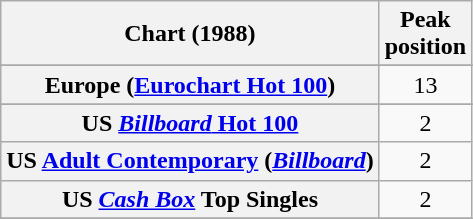<table class="wikitable sortable plainrowheaders" style="text-align:center">
<tr>
<th scope="col">Chart (1988)</th>
<th scope="col">Peak<br>position</th>
</tr>
<tr>
</tr>
<tr>
</tr>
<tr>
<th scope="row">Europe (<a href='#'>Eurochart Hot 100</a>)</th>
<td>13</td>
</tr>
<tr>
</tr>
<tr>
</tr>
<tr>
</tr>
<tr>
</tr>
<tr>
</tr>
<tr>
<th scope="row">US <a href='#'><em>Billboard</em> Hot 100</a></th>
<td>2</td>
</tr>
<tr>
<th scope="row">US <a href='#'>Adult Contemporary</a> (<em><a href='#'>Billboard</a></em>)</th>
<td>2</td>
</tr>
<tr>
<th scope="row">US <em><a href='#'>Cash Box</a></em> Top Singles</th>
<td>2</td>
</tr>
<tr>
</tr>
</table>
